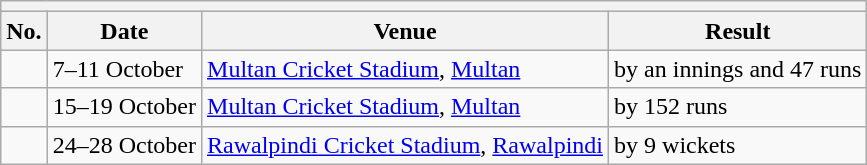<table class="wikitable">
<tr>
<th colspan="4"></th>
</tr>
<tr>
<th>No.</th>
<th>Date</th>
<th>Venue</th>
<th>Result</th>
</tr>
<tr>
<td></td>
<td>7–11 October</td>
<td><a href='#'>Multan Cricket Stadium</a>, <a href='#'>Multan</a></td>
<td> by an innings and 47 runs</td>
</tr>
<tr>
<td></td>
<td>15–19 October</td>
<td><a href='#'>Multan Cricket Stadium</a>, <a href='#'>Multan</a></td>
<td> by 152 runs</td>
</tr>
<tr>
<td></td>
<td>24–28 October</td>
<td><a href='#'>Rawalpindi Cricket Stadium</a>, <a href='#'>Rawalpindi</a></td>
<td> by 9 wickets</td>
</tr>
</table>
